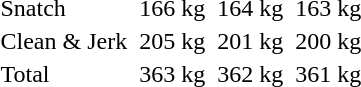<table>
<tr>
<td>Snatch</td>
<td></td>
<td>166 kg</td>
<td></td>
<td>164 kg</td>
<td></td>
<td>163 kg</td>
</tr>
<tr>
<td>Clean & Jerk</td>
<td></td>
<td>205 kg</td>
<td></td>
<td>201 kg</td>
<td></td>
<td>200 kg</td>
</tr>
<tr>
<td>Total</td>
<td></td>
<td>363 kg</td>
<td></td>
<td>362 kg</td>
<td></td>
<td>361 kg</td>
</tr>
</table>
